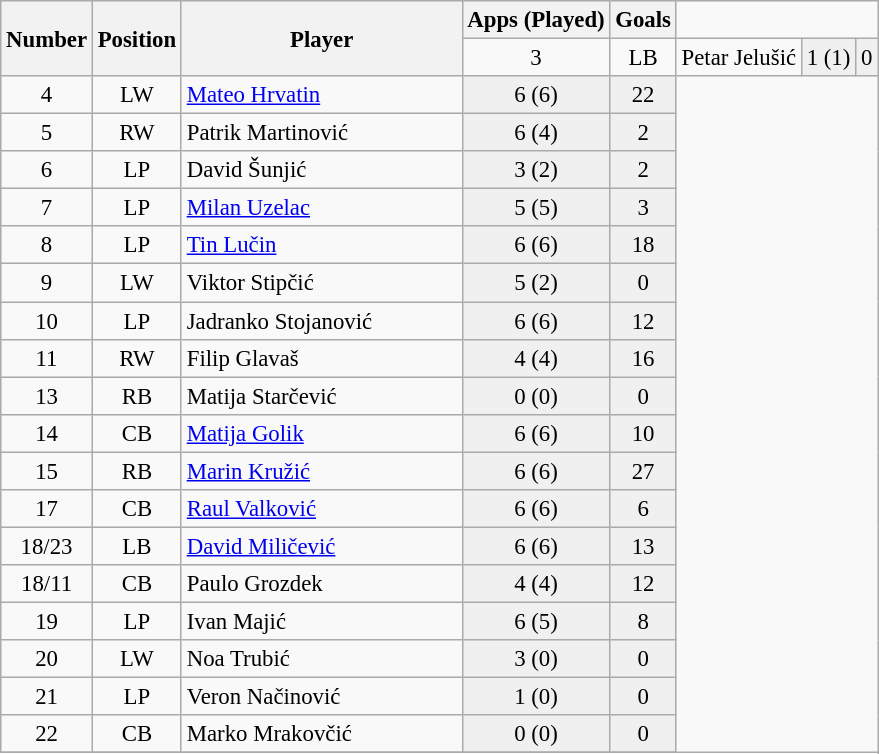<table class="wikitable sortable" style="font-size: 95%; text-align: center;">
<tr>
<th width=40 rowspan="2" align="center"><strong>Number</strong></th>
<th width=40 rowspan="2" align="center"><strong>Position</strong></th>
<th width=180 rowspan="2" align="center"><strong>Player</strong></th>
<th>Apps (Played)</th>
<th>Goals</th>
</tr>
<tr>
<td>3</td>
<td>LB</td>
<td style="text-align:left;"> Petar Jelušić</td>
<td style="background: #F0F0F0">1 (1)</td>
<td style="background: #F0F0F0">0</td>
</tr>
<tr>
<td>4</td>
<td>LW</td>
<td style="text-align:left;"> <a href='#'>Mateo Hrvatin</a></td>
<td style="background: #F0F0F0">6 (6)</td>
<td style="background: #F0F0F0">22</td>
</tr>
<tr>
<td>5</td>
<td>RW</td>
<td style="text-align:left;"> Patrik Martinović</td>
<td style="background: #F0F0F0">6 (4)</td>
<td style="background: #F0F0F0">2</td>
</tr>
<tr>
<td>6</td>
<td>LP</td>
<td style="text-align:left;"> David Šunjić</td>
<td style="background: #F0F0F0">3 (2)</td>
<td style="background: #F0F0F0">2</td>
</tr>
<tr>
<td>7</td>
<td>LP</td>
<td style="text-align:left;"> <a href='#'>Milan Uzelac</a></td>
<td style="background: #F0F0F0">5 (5)</td>
<td style="background: #F0F0F0">3</td>
</tr>
<tr>
<td>8</td>
<td>LP</td>
<td style="text-align:left;"> <a href='#'>Tin Lučin</a></td>
<td style="background: #F0F0F0">6 (6)</td>
<td style="background: #F0F0F0">18</td>
</tr>
<tr>
<td>9</td>
<td>LW</td>
<td style="text-align:left;"> Viktor Stipčić</td>
<td style="background: #F0F0F0">5 (2)</td>
<td style="background: #F0F0F0">0</td>
</tr>
<tr>
<td>10</td>
<td>LP</td>
<td style="text-align:left;"> Jadranko Stojanović</td>
<td style="background: #F0F0F0">6 (6)</td>
<td style="background: #F0F0F0">12</td>
</tr>
<tr>
<td>11</td>
<td>RW</td>
<td style="text-align:left;"> Filip Glavaš</td>
<td style="background: #F0F0F0">4 (4)</td>
<td style="background: #F0F0F0">16</td>
</tr>
<tr>
<td>13</td>
<td>RB</td>
<td style="text-align:left;"> Matija Starčević</td>
<td style="background: #F0F0F0">0 (0)</td>
<td style="background: #F0F0F0">0</td>
</tr>
<tr>
<td>14</td>
<td>CB</td>
<td style="text-align:left;"> <a href='#'>Matija Golik</a></td>
<td style="background: #F0F0F0">6 (6)</td>
<td style="background: #F0F0F0">10</td>
</tr>
<tr>
<td>15</td>
<td>RB</td>
<td style="text-align:left;"> <a href='#'>Marin Kružić</a></td>
<td style="background: #F0F0F0">6 (6)</td>
<td style="background: #F0F0F0">27</td>
</tr>
<tr>
<td>17</td>
<td>CB</td>
<td style="text-align:left;"> <a href='#'>Raul Valković</a></td>
<td style="background: #F0F0F0">6 (6)</td>
<td style="background: #F0F0F0">6</td>
</tr>
<tr>
<td>18/23</td>
<td>LB</td>
<td style="text-align:left;"> <a href='#'>David Miličević</a></td>
<td style="background: #F0F0F0">6 (6)</td>
<td style="background: #F0F0F0">13</td>
</tr>
<tr>
<td>18/11</td>
<td>CB</td>
<td style="text-align:left;">  Paulo Grozdek</td>
<td style="background: #F0F0F0">4 (4)</td>
<td style="background: #F0F0F0">12</td>
</tr>
<tr>
<td>19</td>
<td>LP</td>
<td style="text-align:left;">  Ivan Majić</td>
<td style="background: #F0F0F0">6 (5)</td>
<td style="background: #F0F0F0">8</td>
</tr>
<tr>
<td>20</td>
<td>LW</td>
<td style="text-align:left;">  Noa Trubić</td>
<td style="background: #F0F0F0">3 (0)</td>
<td style="background: #F0F0F0">0</td>
</tr>
<tr>
<td>21</td>
<td>LP</td>
<td style="text-align:left;">  Veron Načinović</td>
<td style="background: #F0F0F0">1 (0)</td>
<td style="background: #F0F0F0">0</td>
</tr>
<tr>
<td>22</td>
<td>CB</td>
<td style="text-align:left;">  Marko Mrakovčić</td>
<td style="background: #F0F0F0">0 (0)</td>
<td style="background: #F0F0F0">0</td>
</tr>
<tr>
</tr>
</table>
